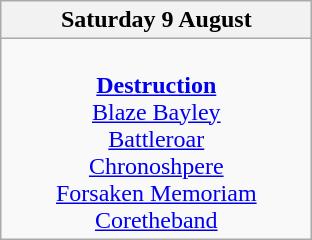<table class="wikitable">
<tr>
<th>Saturday 9 August</th>
</tr>
<tr>
<td valign="top" align="center" width=200><br><strong><a href='#'>Destruction</a></strong>
<br><a href='#'>Blaze Bayley</a>
<br><a href='#'>Battleroar</a>
<br><a href='#'>Chronoshpere</a>
<br><a href='#'>Forsaken Memoriam</a>
<br><a href='#'>Coretheband</a></td>
</tr>
</table>
